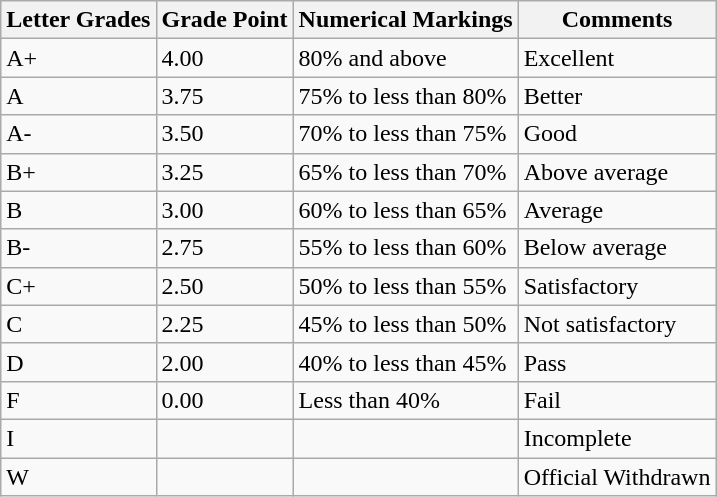<table class = "wikitable">
<tr>
<th>Letter Grades</th>
<th>Grade Point</th>
<th>Numerical Markings</th>
<th>Comments</th>
</tr>
<tr>
<td>A+</td>
<td>4.00</td>
<td>80% and above</td>
<td>Excellent</td>
</tr>
<tr>
<td>A</td>
<td>3.75</td>
<td>75% to less than 80%</td>
<td>Better</td>
</tr>
<tr>
<td>A-</td>
<td>3.50</td>
<td>70% to less than 75%</td>
<td>Good</td>
</tr>
<tr>
<td>B+</td>
<td>3.25</td>
<td>65% to less than 70%</td>
<td>Above average</td>
</tr>
<tr>
<td>B</td>
<td>3.00</td>
<td>60% to less than 65%</td>
<td>Average</td>
</tr>
<tr>
<td>B-</td>
<td>2.75</td>
<td>55% to less than 60%</td>
<td>Below average</td>
</tr>
<tr>
<td>C+</td>
<td>2.50</td>
<td>50% to less than 55%</td>
<td>Satisfactory</td>
</tr>
<tr>
<td>C</td>
<td>2.25</td>
<td>45% to less than 50%</td>
<td>Not satisfactory</td>
</tr>
<tr>
<td>D</td>
<td>2.00</td>
<td>40% to less than 45%</td>
<td>Pass</td>
</tr>
<tr>
<td>F</td>
<td>0.00</td>
<td>Less than 40%</td>
<td>Fail</td>
</tr>
<tr>
<td>I</td>
<td></td>
<td></td>
<td>Incomplete</td>
</tr>
<tr>
<td>W</td>
<td></td>
<td></td>
<td>Official Withdrawn</td>
</tr>
</table>
